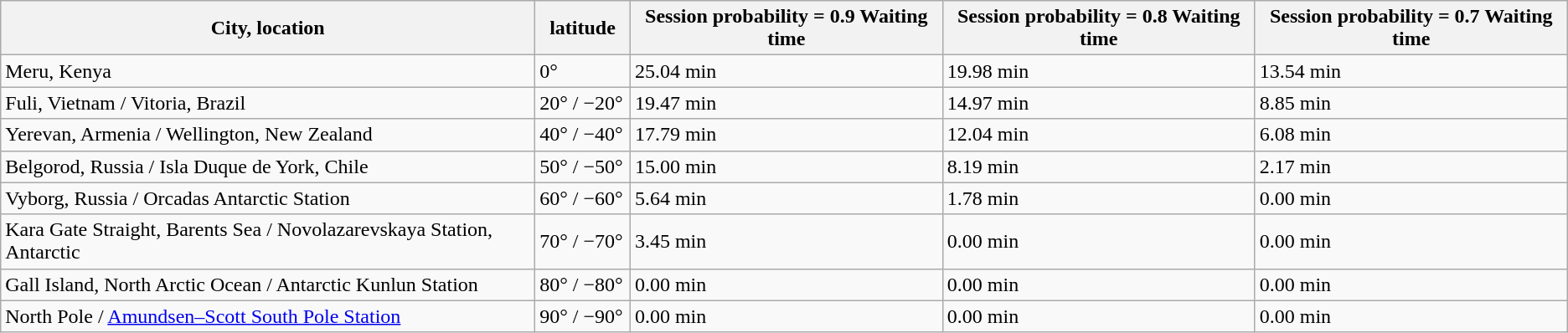<table class="wikitable">
<tr>
<th>City, location</th>
<th>  latitude  </th>
<th>Session probability = 0.9 Waiting time</th>
<th>Session probability = 0.8 Waiting time</th>
<th>Session probability = 0.7 Waiting time</th>
</tr>
<tr>
<td>Meru, Kenya</td>
<td>0°</td>
<td>25.04 min</td>
<td>19.98 min</td>
<td>13.54 min</td>
</tr>
<tr>
<td>Fuli, Vietnam / Vitoria, Brazil</td>
<td>20° / −20°</td>
<td>19.47 min</td>
<td>14.97 min</td>
<td>8.85 min</td>
</tr>
<tr>
<td>Yerevan, Armenia / Wellington, New Zealand</td>
<td>40° / −40°</td>
<td>17.79 min</td>
<td>12.04 min</td>
<td>6.08 min</td>
</tr>
<tr>
<td>Belgorod, Russia / Isla Duque de York, Chile</td>
<td>50° / −50°</td>
<td>15.00 min</td>
<td>8.19 min</td>
<td>2.17 min</td>
</tr>
<tr>
<td>Vyborg, Russia / Orcadas Antarctic Station</td>
<td>60° / −60°</td>
<td>5.64 min</td>
<td>1.78 min</td>
<td>0.00 min</td>
</tr>
<tr>
<td>Kara Gate Straight, Barents Sea / Novolazarevskaya Station, Antarctic</td>
<td>70° / −70°</td>
<td>3.45 min</td>
<td>0.00 min</td>
<td>0.00 min</td>
</tr>
<tr>
<td>Gall Island, North Arctic Ocean / Antarctic Kunlun Station</td>
<td>80° / −80°</td>
<td>0.00 min</td>
<td>0.00 min</td>
<td>0.00 min</td>
</tr>
<tr>
<td>North Pole / <a href='#'>Amundsen–Scott South Pole Station</a></td>
<td>90° / −90°</td>
<td>0.00 min</td>
<td>0.00 min</td>
<td>0.00 min</td>
</tr>
</table>
